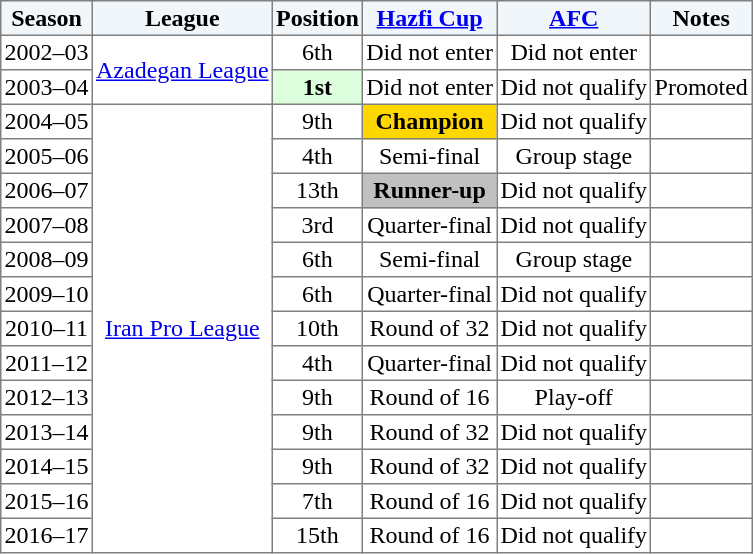<table border="1" cellpadding="2" style="border-collapse:collapse; text-align:center; font-size:normal;">
<tr style="background:#f0f6fa;">
<th>Season</th>
<th>League</th>
<th>Position</th>
<th><a href='#'>Hazfi Cup</a></th>
<th><a href='#'>AFC</a></th>
<th>Notes</th>
</tr>
<tr>
<td>2002–03</td>
<td rowspan="2"><a href='#'>Azadegan League</a></td>
<td>6th</td>
<td>Did not enter</td>
<td>Did not enter</td>
<td></td>
</tr>
<tr>
<td>2003–04</td>
<td style="text-align:center; background:#dfd;"><strong>1st</strong></td>
<td>Did not enter</td>
<td>Did not qualify</td>
<td>Promoted</td>
</tr>
<tr>
<td>2004–05</td>
<td rowspan="13"><a href='#'>Iran Pro League</a></td>
<td>9th</td>
<td bgcolor=gold><strong>Champion</strong></td>
<td>Did not qualify</td>
<td></td>
</tr>
<tr>
<td>2005–06</td>
<td>4th</td>
<td>Semi-final</td>
<td>Group stage</td>
<td></td>
</tr>
<tr>
<td>2006–07</td>
<td>13th</td>
<td style="background:silver;"><strong>Runner-up</strong></td>
<td>Did not qualify</td>
<td></td>
</tr>
<tr>
<td>2007–08</td>
<td>3rd</td>
<td>Quarter-final</td>
<td>Did not qualify</td>
<td></td>
</tr>
<tr>
<td>2008–09</td>
<td>6th</td>
<td>Semi-final</td>
<td>Group stage</td>
<td></td>
</tr>
<tr>
<td>2009–10</td>
<td>6th</td>
<td>Quarter-final</td>
<td>Did not qualify</td>
<td></td>
</tr>
<tr>
<td>2010–11</td>
<td>10th</td>
<td>Round of 32</td>
<td>Did not qualify</td>
<td></td>
</tr>
<tr>
<td>2011–12</td>
<td>4th</td>
<td>Quarter-final</td>
<td>Did not qualify</td>
<td></td>
</tr>
<tr>
<td>2012–13</td>
<td>9th</td>
<td>Round of 16</td>
<td>Play-off</td>
<td></td>
</tr>
<tr>
<td>2013–14</td>
<td>9th</td>
<td>Round of 32</td>
<td>Did not qualify</td>
<td></td>
</tr>
<tr>
<td>2014–15</td>
<td>9th</td>
<td>Round of 32</td>
<td>Did not qualify</td>
<td></td>
</tr>
<tr>
<td>2015–16</td>
<td>7th</td>
<td>Round of 16</td>
<td>Did not qualify</td>
<td></td>
</tr>
<tr>
<td>2016–17</td>
<td>15th</td>
<td>Round of 16</td>
<td>Did not qualify</td>
<td></td>
</tr>
</table>
